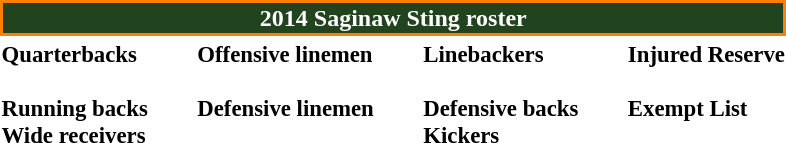<table class="toccolours" style="text-align: left;">
<tr>
<th colspan="7" style="background:#21441E; border:2px solid #FF7F00; color:white; text-align:center;">2014 Saginaw Sting roster</th>
</tr>
<tr>
<td style="font-size: 95%;" valign="top"><strong>Quarterbacks</strong><br><br><strong>Running backs</strong>
<br><strong>Wide receivers</strong>







</td>
<td style="width: 25px;"></td>
<td style="font-size: 95%;" valign="top"><strong>Offensive linemen</strong><br>



<br><strong>Defensive linemen</strong>



</td>
<td style="width: 25px;"></td>
<td style="font-size: 95%;" valign="top"><strong>Linebackers</strong><br>
<br><strong>Defensive backs</strong>




<br><strong>Kickers</strong>
</td>
<td style="width: 25px;"></td>
<td style="font-size: 95%;" valign="top"><strong>Injured Reserve</strong><br>
<br><strong>Exempt List</strong>

</td>
</tr>
<tr>
</tr>
</table>
